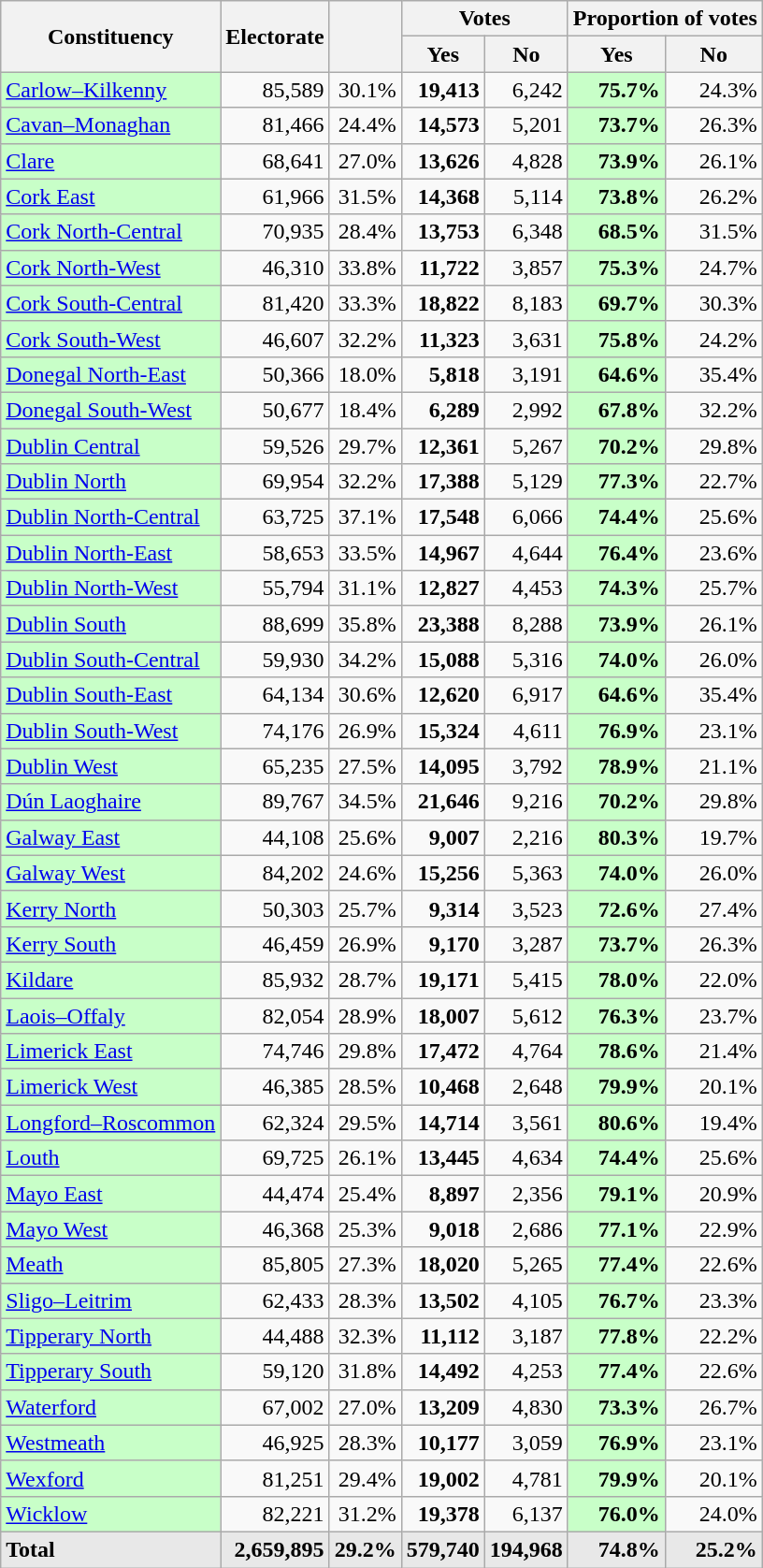<table class="wikitable sortable">
<tr>
<th rowspan=2>Constituency</th>
<th rowspan=2>Electorate</th>
<th rowspan=2></th>
<th colspan=2>Votes</th>
<th colspan=2>Proportion of votes</th>
</tr>
<tr>
<th>Yes</th>
<th>No</th>
<th>Yes</th>
<th>No</th>
</tr>
<tr>
<td style="background:#c8ffc8;"><a href='#'>Carlow–Kilkenny</a></td>
<td style="text-align: right;">85,589</td>
<td style="text-align: right;">30.1%</td>
<td style="text-align: right;"><strong>19,413</strong></td>
<td style="text-align: right;">6,242</td>
<td style="text-align: right; background:#c8ffc8;"><strong>75.7%</strong></td>
<td style="text-align: right;">24.3%</td>
</tr>
<tr>
<td style="background:#c8ffc8;"><a href='#'>Cavan–Monaghan</a></td>
<td style="text-align: right;">81,466</td>
<td style="text-align: right;">24.4%</td>
<td style="text-align: right;"><strong>14,573</strong></td>
<td style="text-align: right;">5,201</td>
<td style="text-align: right; background:#c8ffc8;"><strong>73.7%</strong></td>
<td style="text-align: right;">26.3%</td>
</tr>
<tr>
<td style="background:#c8ffc8;"><a href='#'>Clare</a></td>
<td style="text-align: right;">68,641</td>
<td style="text-align: right;">27.0%</td>
<td style="text-align: right;"><strong>13,626</strong></td>
<td style="text-align: right;">4,828</td>
<td style="text-align: right; background:#c8ffc8;"><strong>73.9%</strong></td>
<td style="text-align: right;">26.1%</td>
</tr>
<tr>
<td style="background:#c8ffc8;"><a href='#'>Cork East</a></td>
<td style="text-align: right;">61,966</td>
<td style="text-align: right;">31.5%</td>
<td style="text-align: right;"><strong>14,368</strong></td>
<td style="text-align: right;">5,114</td>
<td style="text-align: right; background:#c8ffc8;"><strong>73.8%</strong></td>
<td style="text-align: right;">26.2%</td>
</tr>
<tr>
<td style="background:#c8ffc8;"><a href='#'>Cork North-Central</a></td>
<td style="text-align: right;">70,935</td>
<td style="text-align: right;">28.4%</td>
<td style="text-align: right;"><strong>13,753</strong></td>
<td style="text-align: right;">6,348</td>
<td style="text-align: right; background:#c8ffc8;"><strong>68.5%</strong></td>
<td style="text-align: right;">31.5%</td>
</tr>
<tr>
<td style="background:#c8ffc8;"><a href='#'>Cork North-West</a></td>
<td style="text-align: right;">46,310</td>
<td style="text-align: right;">33.8%</td>
<td style="text-align: right;"><strong>11,722</strong></td>
<td style="text-align: right;">3,857</td>
<td style="text-align: right; background:#c8ffc8;"><strong>75.3%</strong></td>
<td style="text-align: right;">24.7%</td>
</tr>
<tr>
<td style="background:#c8ffc8;"><a href='#'>Cork South-Central</a></td>
<td style="text-align: right;">81,420</td>
<td style="text-align: right;">33.3%</td>
<td style="text-align: right;"><strong>18,822</strong></td>
<td style="text-align: right;">8,183</td>
<td style="text-align: right; background:#c8ffc8;"><strong>69.7%</strong></td>
<td style="text-align: right;">30.3%</td>
</tr>
<tr>
<td style="background:#c8ffc8;"><a href='#'>Cork South-West</a></td>
<td style="text-align: right;">46,607</td>
<td style="text-align: right;">32.2%</td>
<td style="text-align: right;"><strong>11,323</strong></td>
<td style="text-align: right;">3,631</td>
<td style="text-align: right; background:#c8ffc8;"><strong>75.8%</strong></td>
<td style="text-align: right;">24.2%</td>
</tr>
<tr>
<td style="background:#c8ffc8;"><a href='#'>Donegal North-East</a></td>
<td style="text-align: right;">50,366</td>
<td style="text-align: right;">18.0%</td>
<td style="text-align: right;"><strong>5,818</strong></td>
<td style="text-align: right;">3,191</td>
<td style="text-align: right; background:#c8ffc8;"><strong>64.6%</strong></td>
<td style="text-align: right;">35.4%</td>
</tr>
<tr>
<td style="background:#c8ffc8;"><a href='#'>Donegal South-West</a></td>
<td style="text-align: right;">50,677</td>
<td style="text-align: right;">18.4%</td>
<td style="text-align: right;"><strong>6,289</strong></td>
<td style="text-align: right;">2,992</td>
<td style="text-align: right; background:#c8ffc8;"><strong>67.8%</strong></td>
<td style="text-align: right;">32.2%</td>
</tr>
<tr>
<td style="background:#c8ffc8;"><a href='#'>Dublin Central</a></td>
<td style="text-align: right;">59,526</td>
<td style="text-align: right;">29.7%</td>
<td style="text-align: right;"><strong>12,361</strong></td>
<td style="text-align: right;">5,267</td>
<td style="text-align: right; background:#c8ffc8;"><strong>70.2%</strong></td>
<td style="text-align: right;">29.8%</td>
</tr>
<tr>
<td style="background:#c8ffc8;"><a href='#'>Dublin North</a></td>
<td style="text-align: right;">69,954</td>
<td style="text-align: right;">32.2%</td>
<td style="text-align: right;"><strong>17,388</strong></td>
<td style="text-align: right;">5,129</td>
<td style="text-align: right; background:#c8ffc8;"><strong>77.3%</strong></td>
<td style="text-align: right;">22.7%</td>
</tr>
<tr>
<td style="background:#c8ffc8;"><a href='#'>Dublin North-Central</a></td>
<td style="text-align: right;">63,725</td>
<td style="text-align: right;">37.1%</td>
<td style="text-align: right;"><strong>17,548</strong></td>
<td style="text-align: right;">6,066</td>
<td style="text-align: right; background:#c8ffc8;"><strong>74.4%</strong></td>
<td style="text-align: right;">25.6%</td>
</tr>
<tr>
<td style="background:#c8ffc8;"><a href='#'>Dublin North-East</a></td>
<td style="text-align: right;">58,653</td>
<td style="text-align: right;">33.5%</td>
<td style="text-align: right;"><strong>14,967</strong></td>
<td style="text-align: right;">4,644</td>
<td style="text-align: right; background:#c8ffc8;"><strong>76.4%</strong></td>
<td style="text-align: right;">23.6%</td>
</tr>
<tr>
<td style="background:#c8ffc8;"><a href='#'>Dublin North-West</a></td>
<td style="text-align: right;">55,794</td>
<td style="text-align: right;">31.1%</td>
<td style="text-align: right;"><strong>12,827</strong></td>
<td style="text-align: right;">4,453</td>
<td style="text-align: right; background:#c8ffc8;"><strong>74.3%</strong></td>
<td style="text-align: right;">25.7%</td>
</tr>
<tr>
<td style="background:#c8ffc8;"><a href='#'>Dublin South</a></td>
<td style="text-align: right;">88,699</td>
<td style="text-align: right;">35.8%</td>
<td style="text-align: right;"><strong>23,388</strong></td>
<td style="text-align: right;">8,288</td>
<td style="text-align: right; background:#c8ffc8;"><strong>73.9%</strong></td>
<td style="text-align: right;">26.1%</td>
</tr>
<tr>
<td style="background:#c8ffc8;"><a href='#'>Dublin South-Central</a></td>
<td style="text-align: right;">59,930</td>
<td style="text-align: right;">34.2%</td>
<td style="text-align: right;"><strong>15,088</strong></td>
<td style="text-align: right;">5,316</td>
<td style="text-align: right; background:#c8ffc8;"><strong>74.0%</strong></td>
<td style="text-align: right;">26.0%</td>
</tr>
<tr>
<td style="background:#c8ffc8;"><a href='#'>Dublin South-East</a></td>
<td style="text-align: right;">64,134</td>
<td style="text-align: right;">30.6%</td>
<td style="text-align: right;"><strong>12,620</strong></td>
<td style="text-align: right;">6,917</td>
<td style="text-align: right; background:#c8ffc8;"><strong>64.6%</strong></td>
<td style="text-align: right;">35.4%</td>
</tr>
<tr>
<td style="background:#c8ffc8;"><a href='#'>Dublin South-West</a></td>
<td style="text-align: right;">74,176</td>
<td style="text-align: right;">26.9%</td>
<td style="text-align: right;"><strong>15,324</strong></td>
<td style="text-align: right;">4,611</td>
<td style="text-align: right; background:#c8ffc8;"><strong>76.9%</strong></td>
<td style="text-align: right;">23.1%</td>
</tr>
<tr>
<td style="background:#c8ffc8;"><a href='#'>Dublin West</a></td>
<td style="text-align: right;">65,235</td>
<td style="text-align: right;">27.5%</td>
<td style="text-align: right;"><strong>14,095</strong></td>
<td style="text-align: right;">3,792</td>
<td style="text-align: right; background:#c8ffc8;"><strong>78.9%</strong></td>
<td style="text-align: right;">21.1%</td>
</tr>
<tr>
<td style="background:#c8ffc8;"><a href='#'>Dún Laoghaire</a></td>
<td style="text-align: right;">89,767</td>
<td style="text-align: right;">34.5%</td>
<td style="text-align: right;"><strong>21,646</strong></td>
<td style="text-align: right;">9,216</td>
<td style="text-align: right; background:#c8ffc8;"><strong>70.2%</strong></td>
<td style="text-align: right;">29.8%</td>
</tr>
<tr>
<td style="background:#c8ffc8;"><a href='#'>Galway East</a></td>
<td style="text-align: right;">44,108</td>
<td style="text-align: right;">25.6%</td>
<td style="text-align: right;"><strong>9,007</strong></td>
<td style="text-align: right;">2,216</td>
<td style="text-align: right; background:#c8ffc8;"><strong>80.3%</strong></td>
<td style="text-align: right;">19.7%</td>
</tr>
<tr>
<td style="background:#c8ffc8;"><a href='#'>Galway West</a></td>
<td style="text-align: right;">84,202</td>
<td style="text-align: right;">24.6%</td>
<td style="text-align: right;"><strong>15,256</strong></td>
<td style="text-align: right;">5,363</td>
<td style="text-align: right; background:#c8ffc8;"><strong>74.0%</strong></td>
<td style="text-align: right;">26.0%</td>
</tr>
<tr>
<td style="background:#c8ffc8;"><a href='#'>Kerry North</a></td>
<td style="text-align: right;">50,303</td>
<td style="text-align: right;">25.7%</td>
<td style="text-align: right;"><strong>9,314</strong></td>
<td style="text-align: right;">3,523</td>
<td style="text-align: right; background:#c8ffc8;"><strong>72.6%</strong></td>
<td style="text-align: right;">27.4%</td>
</tr>
<tr>
<td style="background:#c8ffc8;"><a href='#'>Kerry South</a></td>
<td style="text-align: right;">46,459</td>
<td style="text-align: right;">26.9%</td>
<td style="text-align: right;"><strong>9,170</strong></td>
<td style="text-align: right;">3,287</td>
<td style="text-align: right; background:#c8ffc8;"><strong>73.7%</strong></td>
<td style="text-align: right;">26.3%</td>
</tr>
<tr>
<td style="background:#c8ffc8;"><a href='#'>Kildare</a></td>
<td style="text-align: right;">85,932</td>
<td style="text-align: right;">28.7%</td>
<td style="text-align: right;"><strong>19,171</strong></td>
<td style="text-align: right;">5,415</td>
<td style="text-align: right; background:#c8ffc8;"><strong>78.0%</strong></td>
<td style="text-align: right;">22.0%</td>
</tr>
<tr>
<td style="background:#c8ffc8;"><a href='#'>Laois–Offaly</a></td>
<td style="text-align: right;">82,054</td>
<td style="text-align: right;">28.9%</td>
<td style="text-align: right;"><strong>18,007</strong></td>
<td style="text-align: right;">5,612</td>
<td style="text-align: right; background:#c8ffc8;"><strong>76.3%</strong></td>
<td style="text-align: right;">23.7%</td>
</tr>
<tr>
<td style="background:#c8ffc8;"><a href='#'>Limerick East</a></td>
<td style="text-align: right;">74,746</td>
<td style="text-align: right;">29.8%</td>
<td style="text-align: right;"><strong>17,472</strong></td>
<td style="text-align: right;">4,764</td>
<td style="text-align: right; background:#c8ffc8;"><strong>78.6%</strong></td>
<td style="text-align: right;">21.4%</td>
</tr>
<tr>
<td style="background:#c8ffc8;"><a href='#'>Limerick West</a></td>
<td style="text-align: right;">46,385</td>
<td style="text-align: right;">28.5%</td>
<td style="text-align: right;"><strong>10,468</strong></td>
<td style="text-align: right;">2,648</td>
<td style="text-align: right; background:#c8ffc8;"><strong>79.9%</strong></td>
<td style="text-align: right;">20.1%</td>
</tr>
<tr>
<td style="background:#c8ffc8;"><a href='#'>Longford–Roscommon</a></td>
<td style="text-align: right;">62,324</td>
<td style="text-align: right;">29.5%</td>
<td style="text-align: right;"><strong>14,714</strong></td>
<td style="text-align: right;">3,561</td>
<td style="text-align: right; background:#c8ffc8;"><strong>80.6%</strong></td>
<td style="text-align: right;">19.4%</td>
</tr>
<tr>
<td style="background:#c8ffc8;"><a href='#'>Louth</a></td>
<td style="text-align: right;">69,725</td>
<td style="text-align: right;">26.1%</td>
<td style="text-align: right;"><strong>13,445</strong></td>
<td style="text-align: right;">4,634</td>
<td style="text-align: right; background:#c8ffc8;"><strong>74.4%</strong></td>
<td style="text-align: right;">25.6%</td>
</tr>
<tr>
<td style="background:#c8ffc8;"><a href='#'>Mayo East</a></td>
<td style="text-align: right;">44,474</td>
<td style="text-align: right;">25.4%</td>
<td style="text-align: right;"><strong>8,897</strong></td>
<td style="text-align: right;">2,356</td>
<td style="text-align: right; background:#c8ffc8;"><strong>79.1%</strong></td>
<td style="text-align: right;">20.9%</td>
</tr>
<tr>
<td style="background:#c8ffc8;"><a href='#'>Mayo West</a></td>
<td style="text-align: right;">46,368</td>
<td style="text-align: right;">25.3%</td>
<td style="text-align: right;"><strong>9,018</strong></td>
<td style="text-align: right;">2,686</td>
<td style="text-align: right; background:#c8ffc8;"><strong>77.1%</strong></td>
<td style="text-align: right;">22.9%</td>
</tr>
<tr>
<td style="background:#c8ffc8;"><a href='#'>Meath</a></td>
<td style="text-align: right;">85,805</td>
<td style="text-align: right;">27.3%</td>
<td style="text-align: right;"><strong>18,020</strong></td>
<td style="text-align: right;">5,265</td>
<td style="text-align: right; background:#c8ffc8;"><strong>77.4%</strong></td>
<td style="text-align: right;">22.6%</td>
</tr>
<tr>
<td style="background:#c8ffc8;"><a href='#'>Sligo–Leitrim</a></td>
<td style="text-align: right;">62,433</td>
<td style="text-align: right;">28.3%</td>
<td style="text-align: right;"><strong>13,502</strong></td>
<td style="text-align: right;">4,105</td>
<td style="text-align: right; background:#c8ffc8;"><strong>76.7%</strong></td>
<td style="text-align: right;">23.3%</td>
</tr>
<tr>
<td style="background:#c8ffc8;"><a href='#'>Tipperary North</a></td>
<td style="text-align: right;">44,488</td>
<td style="text-align: right;">32.3%</td>
<td style="text-align: right;"><strong>11,112</strong></td>
<td style="text-align: right;">3,187</td>
<td style="text-align: right; background:#c8ffc8;"><strong>77.8%</strong></td>
<td style="text-align: right;">22.2%</td>
</tr>
<tr>
<td style="background:#c8ffc8;"><a href='#'>Tipperary South</a></td>
<td style="text-align: right;">59,120</td>
<td style="text-align: right;">31.8%</td>
<td style="text-align: right;"><strong>14,492</strong></td>
<td style="text-align: right;">4,253</td>
<td style="text-align: right; background:#c8ffc8;"><strong>77.4%</strong></td>
<td style="text-align: right;">22.6%</td>
</tr>
<tr>
<td style="background:#c8ffc8;"><a href='#'>Waterford</a></td>
<td style="text-align: right;">67,002</td>
<td style="text-align: right;">27.0%</td>
<td style="text-align: right;"><strong>13,209</strong></td>
<td style="text-align: right;">4,830</td>
<td style="text-align: right; background:#c8ffc8;"><strong>73.3%</strong></td>
<td style="text-align: right;">26.7%</td>
</tr>
<tr>
<td style="background:#c8ffc8;"><a href='#'>Westmeath</a></td>
<td style="text-align: right;">46,925</td>
<td style="text-align: right;">28.3%</td>
<td style="text-align: right;"><strong>10,177</strong></td>
<td style="text-align: right;">3,059</td>
<td style="text-align: right; background:#c8ffc8;"><strong>76.9%</strong></td>
<td style="text-align: right;">23.1%</td>
</tr>
<tr>
<td style="background:#c8ffc8;"><a href='#'>Wexford</a></td>
<td style="text-align: right;">81,251</td>
<td style="text-align: right;">29.4%</td>
<td style="text-align: right;"><strong>19,002</strong></td>
<td style="text-align: right;">4,781</td>
<td style="text-align: right; background:#c8ffc8;"><strong>79.9%</strong></td>
<td style="text-align: right;">20.1%</td>
</tr>
<tr>
<td style="background:#c8ffc8;"><a href='#'>Wicklow</a></td>
<td style="text-align: right;">82,221</td>
<td style="text-align: right;">31.2%</td>
<td style="text-align: right;"><strong>19,378</strong></td>
<td style="text-align: right;">6,137</td>
<td style="text-align: right; background:#c8ffc8;"><strong>76.0%</strong></td>
<td style="text-align: right;">24.0%</td>
</tr>
<tr class="sortbottom" style="font-weight:bold; background:rgb(232,232,232);">
<td>Total</td>
<td style="text-align: right;">2,659,895</td>
<td style="text-align: right;">29.2%</td>
<td style="text-align: right;">579,740</td>
<td style="text-align: right;">194,968</td>
<td style="text-align: right;">74.8%</td>
<td style="text-align: right;">25.2%</td>
</tr>
</table>
